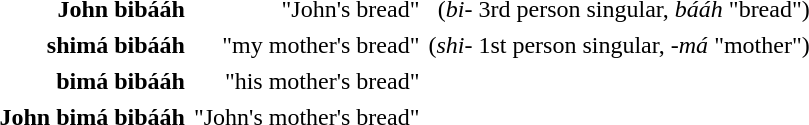<table cellspacing="4" style="text-align: right">
<tr>
<td><strong>John bibááh</strong></td>
<td>"John's bread"</td>
<td>(<em>bi-</em> 3rd person singular, <em>bááh</em> "bread")</td>
</tr>
<tr>
<td><strong>shimá bibááh</strong></td>
<td>"my mother's bread"</td>
<td>(<em>shi-</em> 1st person singular, <em>-má</em> "mother")</td>
</tr>
<tr>
<td><strong>bimá bibááh</strong></td>
<td>"his mother's bread"</td>
<td></td>
</tr>
<tr>
<td><strong>John bimá bibááh</strong></td>
<td>"John's mother's bread"</td>
<td></td>
</tr>
</table>
